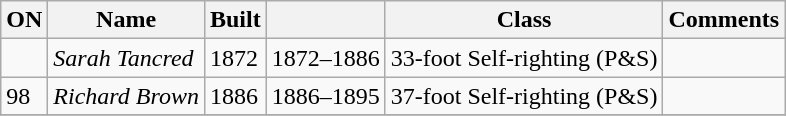<table class="wikitable">
<tr>
<th>ON</th>
<th>Name</th>
<th>Built</th>
<th></th>
<th>Class</th>
<th>Comments</th>
</tr>
<tr>
<td></td>
<td><em>Sarah Tancred</em></td>
<td>1872</td>
<td>1872–1886</td>
<td>33-foot Self-righting (P&S)</td>
<td></td>
</tr>
<tr>
<td>98</td>
<td><em>Richard Brown</em></td>
<td>1886</td>
<td>1886–1895</td>
<td>37-foot Self-righting (P&S)</td>
<td></td>
</tr>
<tr>
</tr>
</table>
